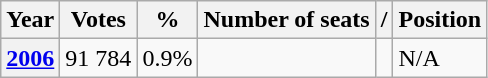<table class="wikitable">
<tr>
<th>Year</th>
<th>Votes</th>
<th>%</th>
<th>Number of seats</th>
<th>/</th>
<th>Position</th>
</tr>
<tr>
<th><a href='#'>2006</a></th>
<td>91 784</td>
<td>0.9%</td>
<td></td>
<td></td>
<td>N/A</td>
</tr>
</table>
